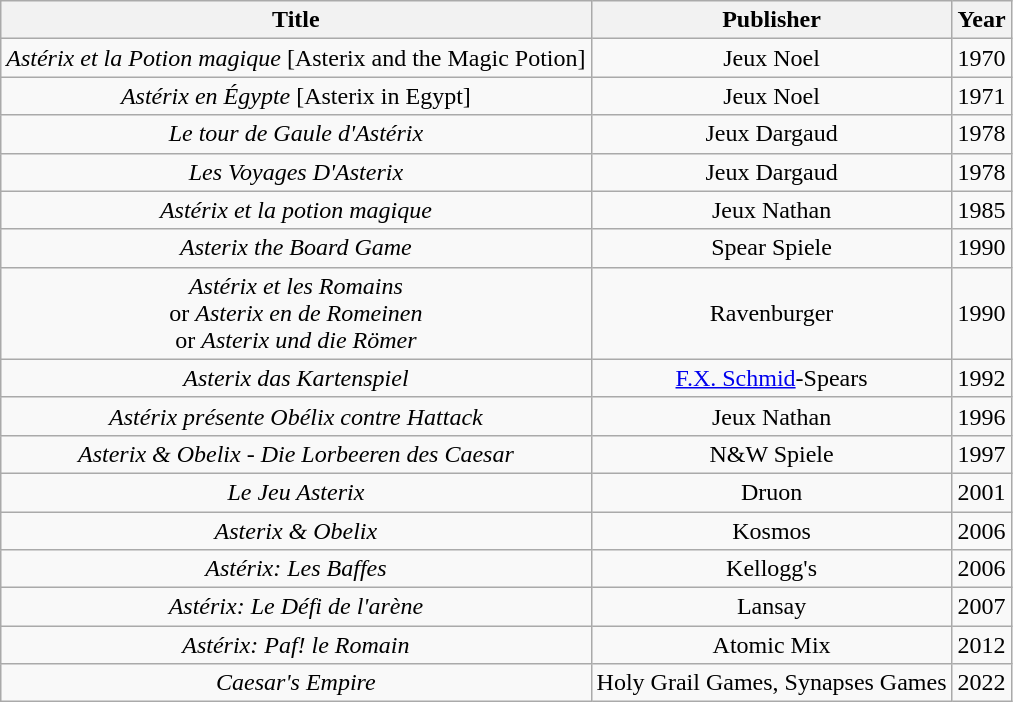<table class="wikitable sortable" style="text-align:center;">
<tr>
<th>Title</th>
<th>Publisher</th>
<th>Year</th>
</tr>
<tr>
<td><em>Astérix et la Potion magique</em> [Asterix and the Magic Potion]</td>
<td>Jeux Noel</td>
<td>1970</td>
</tr>
<tr>
<td><em>Astérix en Égypte</em> [Asterix in Egypt]</td>
<td>Jeux Noel</td>
<td>1971</td>
</tr>
<tr>
<td><em>Le tour de Gaule d'Astérix</em></td>
<td>Jeux Dargaud</td>
<td>1978</td>
</tr>
<tr>
<td><em>Les Voyages D'Asterix</em></td>
<td>Jeux Dargaud</td>
<td>1978</td>
</tr>
<tr>
<td><em>Astérix et la potion magique</em></td>
<td>Jeux Nathan</td>
<td>1985</td>
</tr>
<tr>
<td><em>Asterix the Board Game</em></td>
<td>Spear Spiele</td>
<td>1990</td>
</tr>
<tr>
<td><em>Astérix et les Romains</em> <br>or <em>Asterix en de Romeinen</em> <br>or <em>Asterix und die Römer</em></td>
<td>Ravenburger</td>
<td>1990</td>
</tr>
<tr>
<td><em>Asterix das Kartenspiel</em></td>
<td><a href='#'>F.X. Schmid</a>-Spears</td>
<td>1992</td>
</tr>
<tr>
<td><em>Astérix présente Obélix contre Hattack</em></td>
<td>Jeux Nathan</td>
<td>1996</td>
</tr>
<tr>
<td><em>Asterix & Obelix - Die Lorbeeren des Caesar</em></td>
<td>N&W Spiele</td>
<td>1997</td>
</tr>
<tr>
<td><em>Le Jeu Asterix </em></td>
<td>Druon</td>
<td>2001</td>
</tr>
<tr>
<td><em>Asterix & Obelix</em></td>
<td>Kosmos</td>
<td>2006</td>
</tr>
<tr>
<td><em>Astérix: Les Baffes</em></td>
<td>Kellogg's</td>
<td>2006</td>
</tr>
<tr>
<td><em>Astérix: Le Défi de l'arène</em></td>
<td>Lansay</td>
<td>2007</td>
</tr>
<tr>
<td><em>Astérix: Paf! le Romain </em></td>
<td>Atomic Mix</td>
<td>2012</td>
</tr>
<tr>
<td><em>Caesar's Empire</em></td>
<td>Holy Grail Games, Synapses Games</td>
<td>2022</td>
</tr>
</table>
